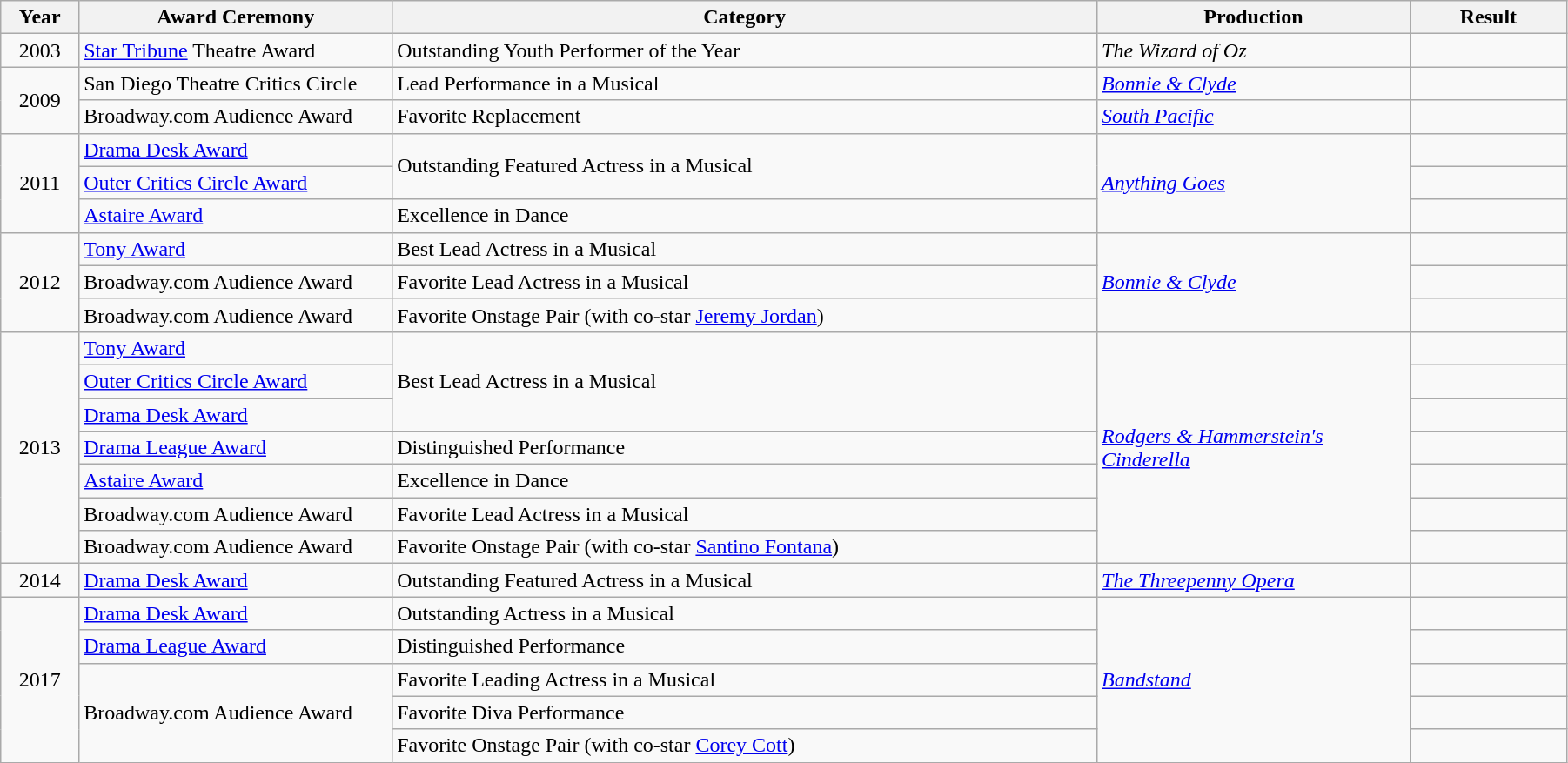<table class="wikitable" style="width:95%;">
<tr>
<th style="width:5%;">Year</th>
<th style="width:20%;">Award Ceremony</th>
<th style="width:45%;">Category</th>
<th style="width:20%;">Production</th>
<th style="width:10%;">Result</th>
</tr>
<tr>
<td style="text-align:center;">2003</td>
<td><a href='#'>Star Tribune</a> Theatre Award</td>
<td>Outstanding Youth Performer of the Year</td>
<td><em>The Wizard of Oz</em></td>
<td></td>
</tr>
<tr>
<td rowspan="2" style="text-align:center;">2009</td>
<td>San Diego Theatre Critics Circle</td>
<td>Lead Performance in a Musical</td>
<td><em><a href='#'>Bonnie & Clyde</a></em></td>
<td></td>
</tr>
<tr>
<td>Broadway.com Audience Award</td>
<td>Favorite Replacement</td>
<td><em><a href='#'>South Pacific</a></em></td>
<td></td>
</tr>
<tr>
<td rowspan="3" style="text-align:center;">2011</td>
<td><a href='#'>Drama Desk Award</a></td>
<td rowspan=2>Outstanding Featured Actress in a Musical</td>
<td rowspan=3><em><a href='#'>Anything Goes</a></em></td>
<td></td>
</tr>
<tr>
<td><a href='#'>Outer Critics Circle Award</a></td>
<td></td>
</tr>
<tr>
<td><a href='#'>Astaire Award</a></td>
<td>Excellence in Dance</td>
<td></td>
</tr>
<tr>
<td rowspan="3" style="text-align:center;">2012</td>
<td><a href='#'>Tony Award</a></td>
<td>Best Lead Actress in a Musical</td>
<td rowspan=3><em><a href='#'>Bonnie & Clyde</a></em></td>
<td></td>
</tr>
<tr>
<td>Broadway.com Audience Award</td>
<td>Favorite Lead Actress in a Musical</td>
<td></td>
</tr>
<tr>
<td>Broadway.com Audience Award</td>
<td>Favorite Onstage Pair (with co-star <a href='#'>Jeremy Jordan</a>)</td>
<td></td>
</tr>
<tr>
<td rowspan="7" style="text-align:center;">2013</td>
<td><a href='#'>Tony Award</a></td>
<td rowspan=3>Best Lead Actress in a Musical</td>
<td rowspan=7><em><a href='#'>Rodgers & Hammerstein's Cinderella</a></em></td>
<td></td>
</tr>
<tr>
<td><a href='#'>Outer Critics Circle Award</a></td>
<td></td>
</tr>
<tr>
<td><a href='#'>Drama Desk Award</a></td>
<td></td>
</tr>
<tr>
<td><a href='#'>Drama League Award</a></td>
<td>Distinguished Performance</td>
<td></td>
</tr>
<tr>
<td><a href='#'>Astaire Award</a></td>
<td>Excellence in Dance</td>
<td></td>
</tr>
<tr>
<td>Broadway.com Audience Award</td>
<td>Favorite Lead Actress in a Musical</td>
<td></td>
</tr>
<tr>
<td>Broadway.com Audience Award</td>
<td>Favorite Onstage Pair (with co-star <a href='#'>Santino Fontana</a>)</td>
<td></td>
</tr>
<tr>
<td style="text-align:center;">2014</td>
<td><a href='#'>Drama Desk Award</a></td>
<td>Outstanding Featured Actress in a Musical</td>
<td><em><a href='#'>The Threepenny Opera</a></em></td>
<td></td>
</tr>
<tr>
<td rowspan="5" style="text-align:center;">2017</td>
<td><a href='#'>Drama Desk Award</a></td>
<td>Outstanding Actress in a Musical</td>
<td rowspan="5"><a href='#'><em>Bandstand</em></a></td>
<td></td>
</tr>
<tr>
<td><a href='#'>Drama League Award</a></td>
<td>Distinguished Performance</td>
<td></td>
</tr>
<tr>
<td rowspan="3">Broadway.com Audience Award</td>
<td>Favorite Leading Actress in a Musical</td>
<td></td>
</tr>
<tr>
<td>Favorite Diva Performance</td>
<td></td>
</tr>
<tr>
<td>Favorite Onstage Pair (with co-star <a href='#'>Corey Cott</a>)</td>
<td></td>
</tr>
</table>
